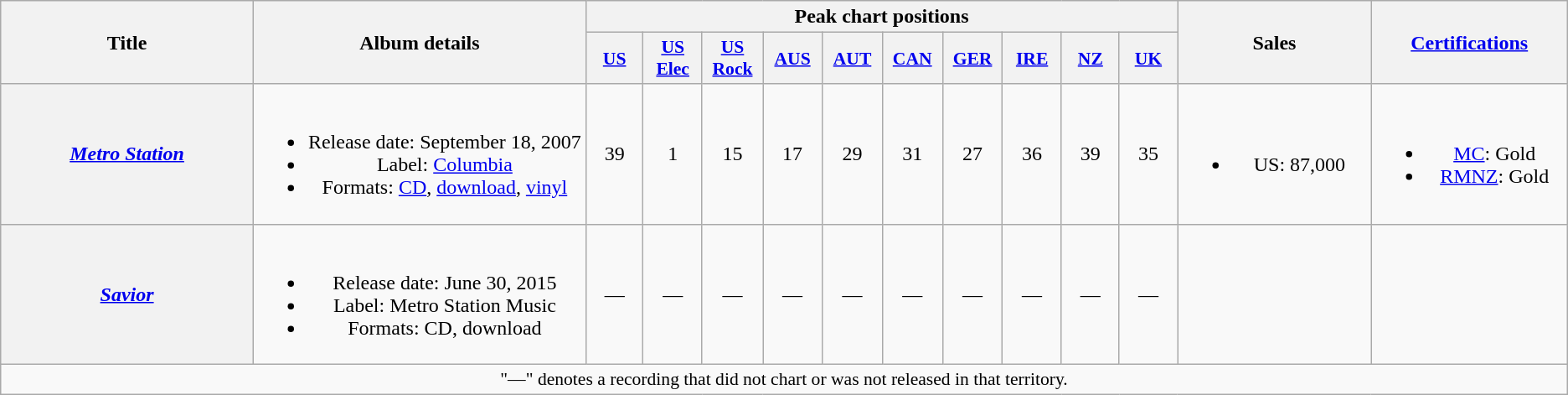<table class="wikitable plainrowheaders" style="text-align:center;">
<tr>
<th scope="col" rowspan="2" style="width:14em;">Title</th>
<th scope="col" rowspan="2" style="width:18em;">Album details</th>
<th scope="col" colspan="10">Peak chart positions</th>
<th scope="col" rowspan="2" style="width:10em;">Sales</th>
<th scope="col" rowspan="2" style="width:10em;"><a href='#'>Certifications</a></th>
</tr>
<tr>
<th scope="col" style="width:3em;font-size:90%;"><a href='#'>US</a><br></th>
<th scope="col" style="width:3em;font-size:90%;"><a href='#'>US Elec</a><br></th>
<th scope="col" style="width:3em;font-size:90%;"><a href='#'>US Rock</a><br></th>
<th scope="col" style="width:3em;font-size:90%;"><a href='#'>AUS</a><br></th>
<th scope="col" style="width:3em;font-size:90%;"><a href='#'>AUT</a><br></th>
<th scope="col" style="width:3em;font-size:90%;"><a href='#'>CAN</a><br></th>
<th scope="col" style="width:3em;font-size:90%;"><a href='#'>GER</a><br></th>
<th scope="col" style="width:3em;font-size:90%;"><a href='#'>IRE</a><br></th>
<th scope="col" style="width:3em;font-size:90%;"><a href='#'>NZ</a><br></th>
<th scope="col" style="width:3em;font-size:90%;"><a href='#'>UK</a><br></th>
</tr>
<tr>
<th scope="row"><em><a href='#'>Metro Station</a></em></th>
<td><br><ul><li>Release date: September 18, 2007</li><li>Label: <a href='#'>Columbia</a></li><li>Formats: <a href='#'>CD</a>, <a href='#'>download</a>, <a href='#'>vinyl</a></li></ul></td>
<td>39</td>
<td>1</td>
<td>15</td>
<td>17</td>
<td>29</td>
<td>31</td>
<td>27</td>
<td>36</td>
<td>39</td>
<td>35</td>
<td><br><ul><li>US: 87,000</li></ul></td>
<td><br><ul><li><a href='#'>MC</a>: Gold</li><li><a href='#'>RMNZ</a>: Gold</li></ul></td>
</tr>
<tr>
<th scope="row"><em><a href='#'>Savior</a></em></th>
<td><br><ul><li>Release date: June 30, 2015</li><li>Label: Metro Station Music</li><li>Formats: CD, download</li></ul></td>
<td>—</td>
<td>—</td>
<td>—</td>
<td>—</td>
<td>—</td>
<td>—</td>
<td>—</td>
<td>—</td>
<td>—</td>
<td>—</td>
<td></td>
<td></td>
</tr>
<tr>
<td colspan="14" style="font-size:90%">"—" denotes a recording that did not chart or was not released in that territory.</td>
</tr>
</table>
